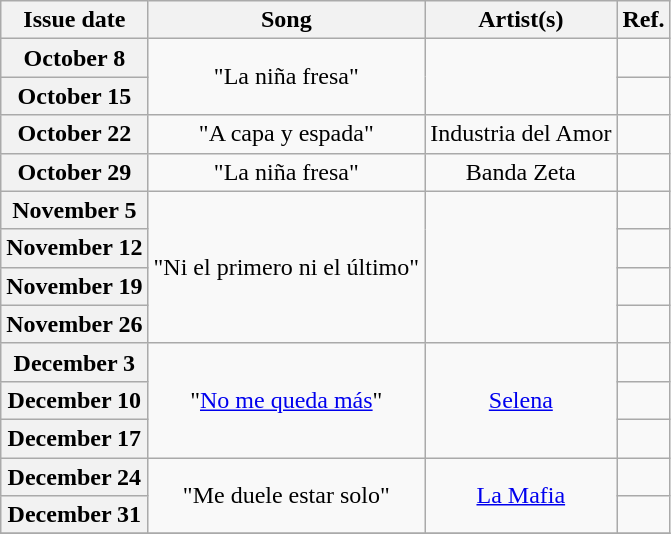<table class="wikitable plainrowheaders" style="text-align: center;">
<tr>
<th>Issue date</th>
<th>Song</th>
<th>Artist(s)</th>
<th>Ref.</th>
</tr>
<tr>
<th scope="row">October 8</th>
<td rowspan="2">"La niña fresa"</td>
<td rowspan="2"></td>
<td></td>
</tr>
<tr>
<th scope="row">October 15</th>
<td></td>
</tr>
<tr>
<th scope="row">October 22</th>
<td rowspan="1">"A capa y espada"</td>
<td rowspan="1">Industria del Amor</td>
<td></td>
</tr>
<tr>
<th scope="row">October 29</th>
<td rowspan="1">"La niña fresa"</td>
<td rowspan="1">Banda Zeta</td>
<td></td>
</tr>
<tr>
<th scope="row">November 5</th>
<td rowspan="4">"Ni el primero ni el último"</td>
<td rowspan="4"></td>
<td></td>
</tr>
<tr>
<th scope="row">November 12</th>
<td></td>
</tr>
<tr>
<th scope="row">November 19</th>
<td></td>
</tr>
<tr>
<th scope="row">November 26</th>
<td></td>
</tr>
<tr>
<th scope="row">December 3</th>
<td rowspan="3">"<a href='#'>No me queda más</a>"</td>
<td rowspan="3"><a href='#'>Selena</a></td>
<td></td>
</tr>
<tr>
<th scope="row">December 10</th>
<td></td>
</tr>
<tr>
<th scope="row">December 17</th>
<td></td>
</tr>
<tr>
<th scope="row">December 24</th>
<td rowspan="2">"Me duele estar solo"</td>
<td rowspan="2"><a href='#'>La Mafia</a></td>
<td></td>
</tr>
<tr>
<th scope="row">December 31</th>
<td></td>
</tr>
<tr>
</tr>
</table>
